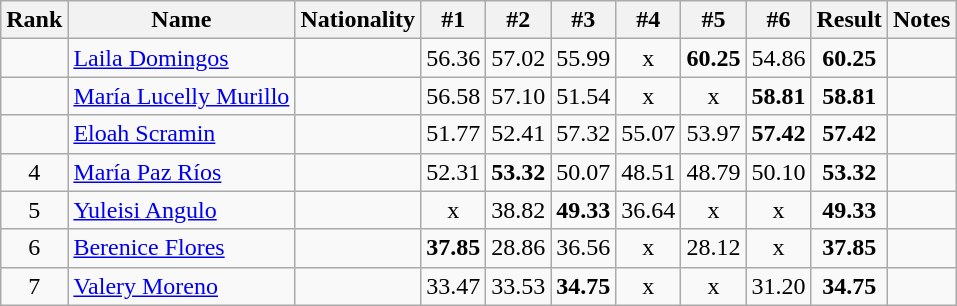<table class="wikitable sortable" style="text-align:center">
<tr>
<th>Rank</th>
<th>Name</th>
<th>Nationality</th>
<th>#1</th>
<th>#2</th>
<th>#3</th>
<th>#4</th>
<th>#5</th>
<th>#6</th>
<th>Result</th>
<th>Notes</th>
</tr>
<tr>
<td></td>
<td align=left><a href='#'>Laila Domingos</a></td>
<td align=left></td>
<td>56.36</td>
<td>57.02</td>
<td>55.99</td>
<td>x</td>
<td><strong>60.25</strong></td>
<td>54.86</td>
<td><strong>60.25</strong></td>
<td></td>
</tr>
<tr>
<td></td>
<td align=left><a href='#'>María Lucelly Murillo</a></td>
<td align=left></td>
<td>56.58</td>
<td>57.10</td>
<td>51.54</td>
<td>x</td>
<td>x</td>
<td><strong>58.81</strong></td>
<td><strong>58.81</strong></td>
<td></td>
</tr>
<tr>
<td></td>
<td align=left><a href='#'>Eloah Scramin</a></td>
<td align=left></td>
<td>51.77</td>
<td>52.41</td>
<td>57.32</td>
<td>55.07</td>
<td>53.97</td>
<td><strong>57.42</strong></td>
<td><strong>57.42</strong></td>
<td></td>
</tr>
<tr>
<td>4</td>
<td align=left><a href='#'>María Paz Ríos</a></td>
<td align=left></td>
<td>52.31</td>
<td><strong>53.32</strong></td>
<td>50.07</td>
<td>48.51</td>
<td>48.79</td>
<td>50.10</td>
<td><strong>53.32</strong></td>
<td></td>
</tr>
<tr>
<td>5</td>
<td align=left><a href='#'>Yuleisi Angulo</a></td>
<td align=left></td>
<td>x</td>
<td>38.82</td>
<td><strong>49.33</strong></td>
<td>36.64</td>
<td>x</td>
<td>x</td>
<td><strong>49.33</strong></td>
<td></td>
</tr>
<tr>
<td>6</td>
<td align=left><a href='#'>Berenice Flores</a></td>
<td align=left></td>
<td><strong>37.85</strong></td>
<td>28.86</td>
<td>36.56</td>
<td>x</td>
<td>28.12</td>
<td>x</td>
<td><strong>37.85</strong></td>
<td></td>
</tr>
<tr>
<td>7</td>
<td align=left><a href='#'>Valery Moreno</a></td>
<td align=left></td>
<td>33.47</td>
<td>33.53</td>
<td><strong>34.75</strong></td>
<td>x</td>
<td>x</td>
<td>31.20</td>
<td><strong>34.75</strong></td>
<td></td>
</tr>
</table>
